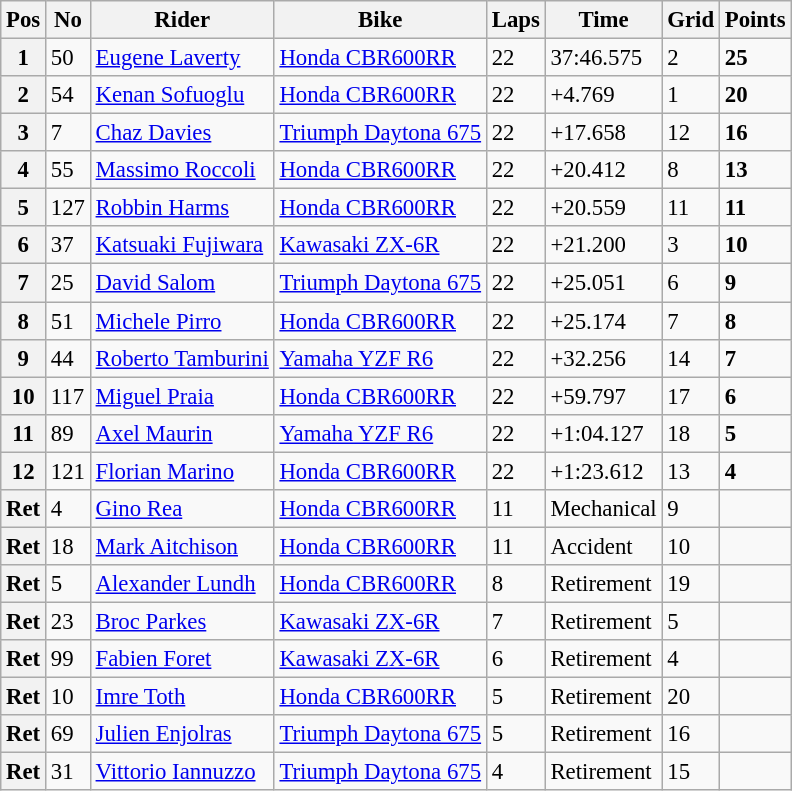<table class="wikitable" style="font-size: 95%;">
<tr>
<th>Pos</th>
<th>No</th>
<th>Rider</th>
<th>Bike</th>
<th>Laps</th>
<th>Time</th>
<th>Grid</th>
<th>Points</th>
</tr>
<tr>
<th>1</th>
<td>50</td>
<td> <a href='#'>Eugene Laverty</a></td>
<td><a href='#'>Honda CBR600RR</a></td>
<td>22</td>
<td>37:46.575</td>
<td>2</td>
<td><strong>25</strong></td>
</tr>
<tr>
<th>2</th>
<td>54</td>
<td> <a href='#'>Kenan Sofuoglu</a></td>
<td><a href='#'>Honda CBR600RR</a></td>
<td>22</td>
<td>+4.769</td>
<td>1</td>
<td><strong>20</strong></td>
</tr>
<tr>
<th>3</th>
<td>7</td>
<td> <a href='#'>Chaz Davies</a></td>
<td><a href='#'>Triumph Daytona 675</a></td>
<td>22</td>
<td>+17.658</td>
<td>12</td>
<td><strong>16</strong></td>
</tr>
<tr>
<th>4</th>
<td>55</td>
<td> <a href='#'>Massimo Roccoli</a></td>
<td><a href='#'>Honda CBR600RR</a></td>
<td>22</td>
<td>+20.412</td>
<td>8</td>
<td><strong>13</strong></td>
</tr>
<tr>
<th>5</th>
<td>127</td>
<td> <a href='#'>Robbin Harms</a></td>
<td><a href='#'>Honda CBR600RR</a></td>
<td>22</td>
<td>+20.559</td>
<td>11</td>
<td><strong>11</strong></td>
</tr>
<tr>
<th>6</th>
<td>37</td>
<td> <a href='#'>Katsuaki Fujiwara</a></td>
<td><a href='#'>Kawasaki ZX-6R</a></td>
<td>22</td>
<td>+21.200</td>
<td>3</td>
<td><strong>10</strong></td>
</tr>
<tr>
<th>7</th>
<td>25</td>
<td> <a href='#'>David Salom</a></td>
<td><a href='#'>Triumph Daytona 675</a></td>
<td>22</td>
<td>+25.051</td>
<td>6</td>
<td><strong>9</strong></td>
</tr>
<tr>
<th>8</th>
<td>51</td>
<td> <a href='#'>Michele Pirro</a></td>
<td><a href='#'>Honda CBR600RR</a></td>
<td>22</td>
<td>+25.174</td>
<td>7</td>
<td><strong>8</strong></td>
</tr>
<tr>
<th>9</th>
<td>44</td>
<td> <a href='#'>Roberto Tamburini</a></td>
<td><a href='#'>Yamaha YZF R6</a></td>
<td>22</td>
<td>+32.256</td>
<td>14</td>
<td><strong>7</strong></td>
</tr>
<tr>
<th>10</th>
<td>117</td>
<td> <a href='#'>Miguel Praia</a></td>
<td><a href='#'>Honda CBR600RR</a></td>
<td>22</td>
<td>+59.797</td>
<td>17</td>
<td><strong>6</strong></td>
</tr>
<tr>
<th>11</th>
<td>89</td>
<td> <a href='#'>Axel Maurin</a></td>
<td><a href='#'>Yamaha YZF R6</a></td>
<td>22</td>
<td>+1:04.127</td>
<td>18</td>
<td><strong>5</strong></td>
</tr>
<tr>
<th>12</th>
<td>121</td>
<td> <a href='#'>Florian Marino</a></td>
<td><a href='#'>Honda CBR600RR</a></td>
<td>22</td>
<td>+1:23.612</td>
<td>13</td>
<td><strong>4</strong></td>
</tr>
<tr>
<th>Ret</th>
<td>4</td>
<td> <a href='#'>Gino Rea</a></td>
<td><a href='#'>Honda CBR600RR</a></td>
<td>11</td>
<td>Mechanical</td>
<td>9</td>
<td></td>
</tr>
<tr>
<th>Ret</th>
<td>18</td>
<td> <a href='#'>Mark Aitchison</a></td>
<td><a href='#'>Honda CBR600RR</a></td>
<td>11</td>
<td>Accident</td>
<td>10</td>
<td></td>
</tr>
<tr>
<th>Ret</th>
<td>5</td>
<td> <a href='#'>Alexander Lundh</a></td>
<td><a href='#'>Honda CBR600RR</a></td>
<td>8</td>
<td>Retirement</td>
<td>19</td>
<td></td>
</tr>
<tr>
<th>Ret</th>
<td>23</td>
<td> <a href='#'>Broc Parkes</a></td>
<td><a href='#'>Kawasaki ZX-6R</a></td>
<td>7</td>
<td>Retirement</td>
<td>5</td>
<td></td>
</tr>
<tr>
<th>Ret</th>
<td>99</td>
<td> <a href='#'>Fabien Foret</a></td>
<td><a href='#'>Kawasaki ZX-6R</a></td>
<td>6</td>
<td>Retirement</td>
<td>4</td>
<td></td>
</tr>
<tr>
<th>Ret</th>
<td>10</td>
<td> <a href='#'>Imre Toth</a></td>
<td><a href='#'>Honda CBR600RR</a></td>
<td>5</td>
<td>Retirement</td>
<td>20</td>
<td></td>
</tr>
<tr>
<th>Ret</th>
<td>69</td>
<td> <a href='#'>Julien Enjolras</a></td>
<td><a href='#'>Triumph Daytona 675</a></td>
<td>5</td>
<td>Retirement</td>
<td>16</td>
<td></td>
</tr>
<tr>
<th>Ret</th>
<td>31</td>
<td> <a href='#'>Vittorio Iannuzzo</a></td>
<td><a href='#'>Triumph Daytona 675</a></td>
<td>4</td>
<td>Retirement</td>
<td>15</td>
<td></td>
</tr>
</table>
